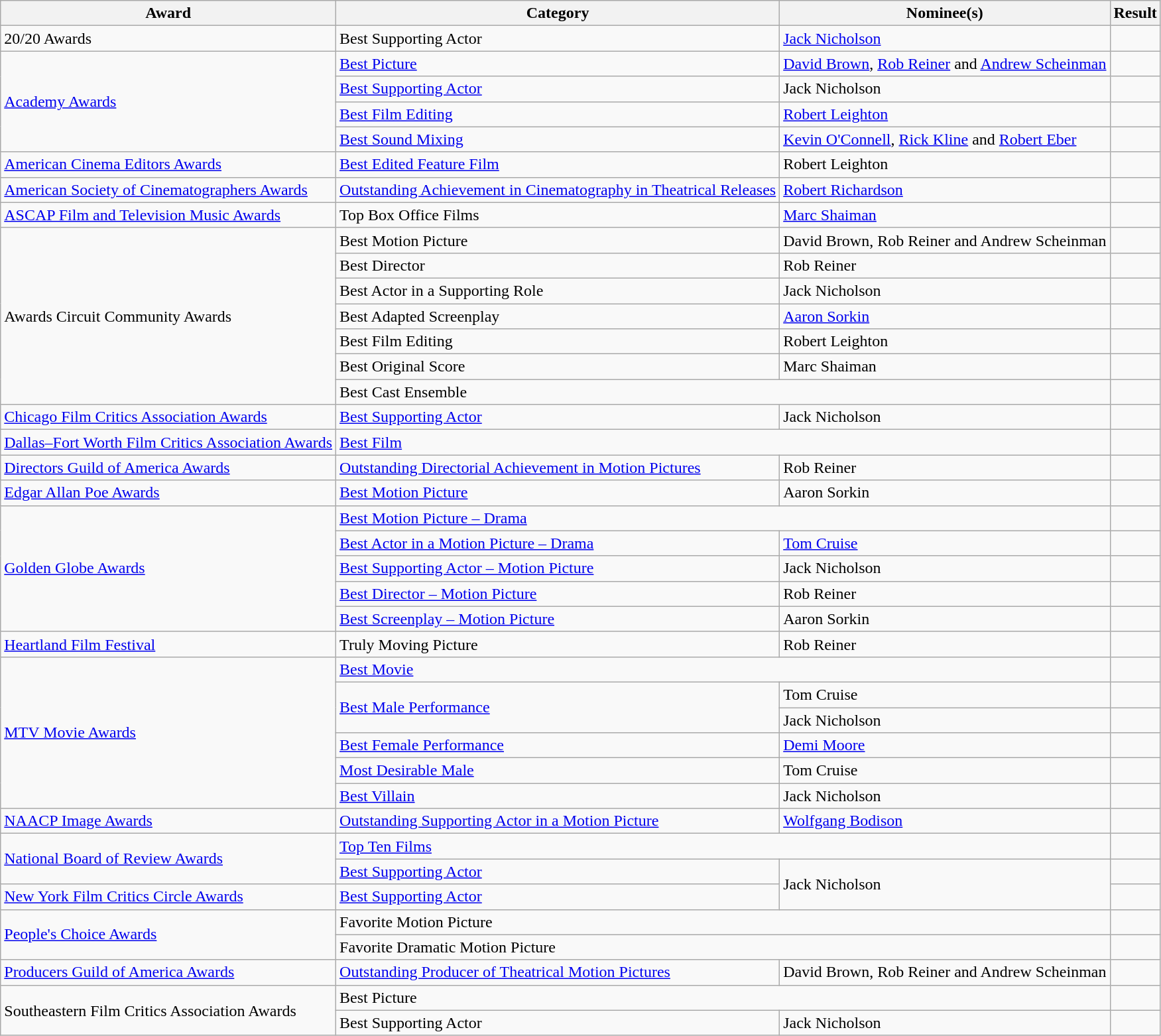<table class="wikitable plainrowheaders">
<tr>
<th>Award</th>
<th>Category</th>
<th>Nominee(s)</th>
<th>Result</th>
</tr>
<tr>
<td>20/20 Awards</td>
<td>Best Supporting Actor</td>
<td><a href='#'>Jack Nicholson</a></td>
<td></td>
</tr>
<tr>
<td rowspan="4"><a href='#'>Academy Awards</a></td>
<td><a href='#'>Best Picture</a></td>
<td><a href='#'>David Brown</a>, <a href='#'>Rob Reiner</a> and <a href='#'>Andrew Scheinman</a></td>
<td></td>
</tr>
<tr>
<td><a href='#'>Best Supporting Actor</a></td>
<td>Jack Nicholson</td>
<td></td>
</tr>
<tr>
<td><a href='#'>Best Film Editing</a></td>
<td><a href='#'>Robert Leighton</a></td>
<td></td>
</tr>
<tr>
<td><a href='#'>Best Sound Mixing</a></td>
<td><a href='#'>Kevin O'Connell</a>, <a href='#'>Rick Kline</a> and <a href='#'>Robert Eber</a></td>
<td></td>
</tr>
<tr>
<td><a href='#'>American Cinema Editors Awards</a></td>
<td><a href='#'>Best Edited Feature Film</a></td>
<td>Robert Leighton</td>
<td></td>
</tr>
<tr>
<td><a href='#'>American Society of Cinematographers Awards</a></td>
<td><a href='#'>Outstanding Achievement in Cinematography in Theatrical Releases</a></td>
<td><a href='#'>Robert Richardson</a></td>
<td></td>
</tr>
<tr>
<td><a href='#'>ASCAP Film and Television Music Awards</a></td>
<td>Top Box Office Films</td>
<td><a href='#'>Marc Shaiman</a></td>
<td></td>
</tr>
<tr>
<td rowspan="7">Awards Circuit Community Awards</td>
<td>Best Motion Picture</td>
<td>David Brown, Rob Reiner and Andrew Scheinman</td>
<td></td>
</tr>
<tr>
<td>Best Director</td>
<td>Rob Reiner</td>
<td></td>
</tr>
<tr>
<td>Best Actor in a Supporting Role</td>
<td>Jack Nicholson</td>
<td></td>
</tr>
<tr>
<td>Best Adapted Screenplay</td>
<td><a href='#'>Aaron Sorkin</a></td>
<td></td>
</tr>
<tr>
<td>Best Film Editing</td>
<td>Robert Leighton</td>
<td></td>
</tr>
<tr>
<td>Best Original Score</td>
<td>Marc Shaiman</td>
<td></td>
</tr>
<tr>
<td colspan="2">Best Cast Ensemble</td>
<td></td>
</tr>
<tr>
<td><a href='#'>Chicago Film Critics Association Awards</a></td>
<td><a href='#'>Best Supporting Actor</a></td>
<td>Jack Nicholson</td>
<td></td>
</tr>
<tr>
<td><a href='#'>Dallas–Fort Worth Film Critics Association Awards</a></td>
<td colspan="2"><a href='#'>Best Film</a></td>
<td></td>
</tr>
<tr>
<td><a href='#'>Directors Guild of America Awards</a></td>
<td><a href='#'>Outstanding Directorial Achievement in Motion Pictures</a></td>
<td>Rob Reiner</td>
<td></td>
</tr>
<tr>
<td><a href='#'>Edgar Allan Poe Awards</a></td>
<td><a href='#'>Best Motion Picture</a></td>
<td>Aaron Sorkin</td>
<td></td>
</tr>
<tr>
<td rowspan="5"><a href='#'>Golden Globe Awards</a></td>
<td colspan="2"><a href='#'>Best Motion Picture – Drama</a></td>
<td></td>
</tr>
<tr>
<td><a href='#'>Best Actor in a Motion Picture – Drama</a></td>
<td><a href='#'>Tom Cruise</a></td>
<td></td>
</tr>
<tr>
<td><a href='#'>Best Supporting Actor – Motion Picture</a></td>
<td>Jack Nicholson</td>
<td></td>
</tr>
<tr>
<td><a href='#'>Best Director – Motion Picture</a></td>
<td>Rob Reiner</td>
<td></td>
</tr>
<tr>
<td><a href='#'>Best Screenplay – Motion Picture</a></td>
<td>Aaron Sorkin</td>
<td></td>
</tr>
<tr>
<td><a href='#'>Heartland Film Festival</a></td>
<td>Truly Moving Picture</td>
<td>Rob Reiner</td>
<td></td>
</tr>
<tr>
<td rowspan="6"><a href='#'>MTV Movie Awards</a></td>
<td colspan="2"><a href='#'>Best Movie</a></td>
<td></td>
</tr>
<tr>
<td rowspan="2"><a href='#'>Best Male Performance</a></td>
<td>Tom Cruise</td>
<td></td>
</tr>
<tr>
<td>Jack Nicholson</td>
<td></td>
</tr>
<tr>
<td><a href='#'>Best Female Performance</a></td>
<td><a href='#'>Demi Moore</a></td>
<td></td>
</tr>
<tr>
<td><a href='#'>Most Desirable Male</a></td>
<td>Tom Cruise</td>
<td></td>
</tr>
<tr>
<td><a href='#'>Best Villain</a></td>
<td>Jack Nicholson</td>
<td></td>
</tr>
<tr>
<td><a href='#'>NAACP Image Awards</a></td>
<td><a href='#'>Outstanding Supporting Actor in a Motion Picture</a></td>
<td><a href='#'>Wolfgang Bodison</a></td>
<td></td>
</tr>
<tr>
<td rowspan="2"><a href='#'>National Board of Review Awards</a></td>
<td colspan="2"><a href='#'>Top Ten Films</a></td>
<td></td>
</tr>
<tr>
<td><a href='#'>Best Supporting Actor</a></td>
<td rowspan="2">Jack Nicholson</td>
<td></td>
</tr>
<tr>
<td><a href='#'>New York Film Critics Circle Awards</a></td>
<td><a href='#'>Best Supporting Actor</a></td>
<td></td>
</tr>
<tr>
<td rowspan="2"><a href='#'>People's Choice Awards</a></td>
<td colspan="2">Favorite Motion Picture</td>
<td></td>
</tr>
<tr>
<td colspan="2">Favorite Dramatic Motion Picture</td>
<td></td>
</tr>
<tr>
<td><a href='#'>Producers Guild of America Awards</a></td>
<td><a href='#'>Outstanding Producer of Theatrical Motion Pictures</a></td>
<td>David Brown, Rob Reiner and Andrew Scheinman</td>
<td></td>
</tr>
<tr>
<td rowspan="2">Southeastern Film Critics Association Awards</td>
<td colspan="2">Best Picture</td>
<td></td>
</tr>
<tr>
<td>Best Supporting Actor</td>
<td>Jack Nicholson</td>
<td></td>
</tr>
</table>
